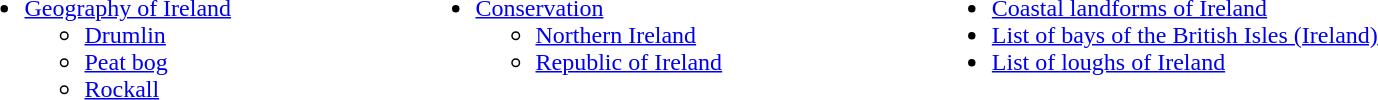<table width="90%">
<tr valign=top>
<td style= width="30%"><br><ul><li><a href='#'>Geography of Ireland</a><ul><li><a href='#'>Drumlin</a></li><li><a href='#'>Peat bog</a></li><li><a href='#'>Rockall</a></li></ul></li></ul></td>
<td></td>
<td style= width="30%"><br><ul><li><a href='#'>Conservation</a><ul><li><a href='#'>Northern Ireland</a></li><li><a href='#'>Republic of Ireland</a></li></ul></li></ul></td>
<td></td>
<td style= width="30%"><br><ul><li><a href='#'>Coastal landforms of Ireland</a></li><li><a href='#'>List of bays of the British Isles (Ireland)</a></li><li><a href='#'>List of loughs of Ireland</a></li></ul></td>
</tr>
</table>
